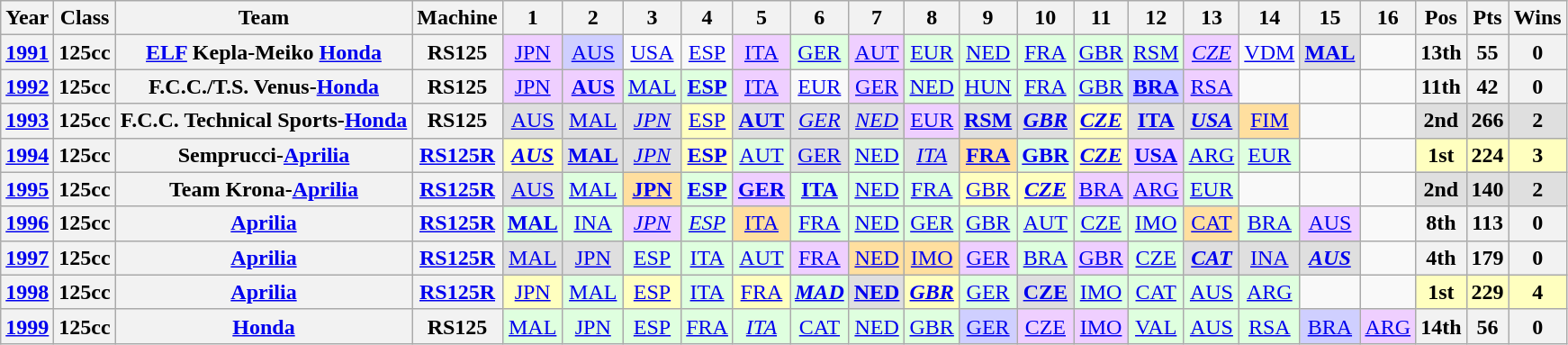<table class="wikitable" style="text-align:center">
<tr>
<th>Year</th>
<th>Class</th>
<th>Team</th>
<th>Machine</th>
<th>1</th>
<th>2</th>
<th>3</th>
<th>4</th>
<th>5</th>
<th>6</th>
<th>7</th>
<th>8</th>
<th>9</th>
<th>10</th>
<th>11</th>
<th>12</th>
<th>13</th>
<th>14</th>
<th>15</th>
<th>16</th>
<th>Pos</th>
<th>Pts</th>
<th>Wins</th>
</tr>
<tr>
<th><a href='#'>1991</a></th>
<th>125cc</th>
<th><a href='#'>ELF</a> Kepla-Meiko <a href='#'>Honda</a></th>
<th>RS125</th>
<td style="background:#EFCFFF;"><a href='#'>JPN</a><br></td>
<td style="background:#CFCFFF;"><a href='#'>AUS</a><br></td>
<td><a href='#'>USA</a><br></td>
<td><a href='#'>ESP</a><br></td>
<td style="background:#EFCFFF;"><a href='#'>ITA</a><br></td>
<td style="background:#DFFFDF;"><a href='#'>GER</a><br></td>
<td style="background:#EFCFFF;"><a href='#'>AUT</a><br></td>
<td style="background:#DFFFDF;"><a href='#'>EUR</a><br></td>
<td style="background:#DFFFDF;"><a href='#'>NED</a><br></td>
<td style="background:#DFFFDF;"><a href='#'>FRA</a><br></td>
<td style="background:#DFFFDF;"><a href='#'>GBR</a><br></td>
<td style="background:#DFFFDF;"><a href='#'>RSM</a><br></td>
<td style="background:#EFCFFF;"><em><a href='#'>CZE</a></em><br></td>
<td><a href='#'>VDM</a><br></td>
<td style="background:#DFDFDF;"><strong><a href='#'>MAL</a></strong><br></td>
<td></td>
<th>13th</th>
<th>55</th>
<th>0</th>
</tr>
<tr>
<th><a href='#'>1992</a></th>
<th>125cc</th>
<th>F.C.C./T.S. Venus-<a href='#'>Honda</a></th>
<th>RS125</th>
<td style="background:#EFCFFF;"><a href='#'>JPN</a><br></td>
<td style="background:#EFCFFF;"><strong><a href='#'>AUS</a></strong><br></td>
<td style="background:#DFFFDF;"><a href='#'>MAL</a><br></td>
<td style="background:#DFFFDF;"><strong><a href='#'>ESP</a></strong><br></td>
<td style="background:#EFCFFF;"><a href='#'>ITA</a><br></td>
<td><a href='#'>EUR</a><br></td>
<td style="background:#EFCFFF;"><a href='#'>GER</a><br></td>
<td style="background:#DFFFDF;"><a href='#'>NED</a><br></td>
<td style="background:#DFFFDF;"><a href='#'>HUN</a><br></td>
<td style="background:#DFFFDF;"><a href='#'>FRA</a><br></td>
<td style="background:#DFFFDF;"><a href='#'>GBR</a><br></td>
<td style="background:#CFCFFF;"><strong><a href='#'>BRA</a></strong><br></td>
<td style="background:#EFCFFF;"><a href='#'>RSA</a><br></td>
<td></td>
<td></td>
<td></td>
<th>11th</th>
<th>42</th>
<th>0</th>
</tr>
<tr>
<th><a href='#'>1993</a></th>
<th>125cc</th>
<th>F.C.C. Technical Sports-<a href='#'>Honda</a></th>
<th>RS125</th>
<td style="background:#DFDFDF;"><a href='#'>AUS</a><br></td>
<td style="background:#DFDFDF;"><a href='#'>MAL</a><br></td>
<td style="background:#DFDFDF;"><em><a href='#'>JPN</a></em><br></td>
<td style="background:#FFFFBF;"><a href='#'>ESP</a><br></td>
<td style="background:#DFDFDF;"><strong><a href='#'>AUT</a></strong><br></td>
<td style="background:#DFDFDF;"><em><a href='#'>GER</a></em><br></td>
<td style="background:#DFDFDF;"><em><a href='#'>NED</a></em><br></td>
<td style="background:#EFCFFF;"><a href='#'>EUR</a><br></td>
<td style="background:#DFDFDF;"><strong><a href='#'>RSM</a></strong><br></td>
<td style="background:#DFDFDF;"><strong><em><a href='#'>GBR</a></em></strong><br></td>
<td style="background:#FFFFBF;"><strong><em><a href='#'>CZE</a></em></strong><br></td>
<td style="background:#DFDFDF;"><strong><a href='#'>ITA</a></strong><br></td>
<td style="background:#DFDFDF;"><strong><em><a href='#'>USA</a></em></strong><br></td>
<td style="background:#FFDF9F;"><a href='#'>FIM</a><br></td>
<td></td>
<td></td>
<td style="background:#dfdfdf;"><strong>2nd</strong></td>
<td style="background:#dfdfdf;"><strong>266</strong></td>
<td style="background:#dfdfdf;"><strong>2</strong></td>
</tr>
<tr>
<th><a href='#'>1994</a></th>
<th>125cc</th>
<th>Semprucci-<a href='#'>Aprilia</a></th>
<th><a href='#'>RS125R</a></th>
<td style="background:#FFFFBF;"><strong><em><a href='#'>AUS</a></em></strong><br></td>
<td style="background:#DFDFDF;"><strong><a href='#'>MAL</a></strong><br></td>
<td style="background:#DFDFDF;"><em><a href='#'>JPN</a></em><br></td>
<td style="background:#FFFFBF;"><strong><a href='#'>ESP</a></strong><br></td>
<td style="background:#DFFFDF;"><a href='#'>AUT</a><br></td>
<td style="background:#DFDFDF;"><a href='#'>GER</a><br></td>
<td style="background:#DFFFDF;"><a href='#'>NED</a><br></td>
<td style="background:#DFDFDF;"><em><a href='#'>ITA</a></em><br></td>
<td style="background:#FFDF9F;"><strong><a href='#'>FRA</a></strong><br></td>
<td style="background:#DFFFDF;"><strong><a href='#'>GBR</a></strong><br></td>
<td style="background:#FFFFBF;"><strong><em><a href='#'>CZE</a></em></strong><br></td>
<td style="background:#EFCFFF;"><strong><a href='#'>USA</a></strong><br></td>
<td style="background:#DFFFDF;"><a href='#'>ARG</a><br></td>
<td style="background:#DFFFDF;"><a href='#'>EUR</a><br></td>
<td></td>
<td></td>
<td style="background:#ffffbf;"><strong>1st</strong></td>
<td style="background:#ffffbf;"><strong>224</strong></td>
<td style="background:#ffffbf;"><strong>3</strong></td>
</tr>
<tr>
<th><a href='#'>1995</a></th>
<th>125cc</th>
<th>Team Krona-<a href='#'>Aprilia</a></th>
<th><a href='#'>RS125R</a></th>
<td style="background:#DFDFDF;"><a href='#'>AUS</a><br></td>
<td style="background:#DFFFDF;"><a href='#'>MAL</a><br></td>
<td style="background:#FFDF9F;"><strong><a href='#'>JPN</a></strong><br></td>
<td style="background:#DFFFDF;"><strong><a href='#'>ESP</a></strong><br></td>
<td style="background:#EFCFFF;"><strong><a href='#'>GER</a></strong><br></td>
<td style="background:#DFFFDF;"><strong><a href='#'>ITA</a></strong><br></td>
<td style="background:#DFFFDF;"><a href='#'>NED</a><br></td>
<td style="background:#DFFFDF;"><a href='#'>FRA</a><br></td>
<td style="background:#FFFFBF;"><a href='#'>GBR</a><br></td>
<td style="background:#FFFFBF;"><strong><em><a href='#'>CZE</a></em></strong><br></td>
<td style="background:#EFCFFF;"><a href='#'>BRA</a><br></td>
<td style="background:#EFCFFF;"><a href='#'>ARG</a><br></td>
<td style="background:#DFFFDF;"><a href='#'>EUR</a><br></td>
<td></td>
<td></td>
<td></td>
<td style="background:#dfdfdf;"><strong>2nd</strong></td>
<td style="background:#dfdfdf;"><strong>140</strong></td>
<td style="background:#dfdfdf;"><strong>2</strong></td>
</tr>
<tr>
<th><a href='#'>1996</a></th>
<th>125cc</th>
<th><a href='#'>Aprilia</a></th>
<th><a href='#'>RS125R</a></th>
<td style="background:#DFFFDF;"><strong><a href='#'>MAL</a></strong><br></td>
<td style="background:#DFFFDF;"><a href='#'>INA</a><br></td>
<td style="background:#EFCFFF;"><em><a href='#'>JPN</a></em><br></td>
<td style="background:#DFFFDF;"><em><a href='#'>ESP</a></em><br></td>
<td style="background:#FFDF9F;"><a href='#'>ITA</a><br></td>
<td style="background:#DFFFDF;"><a href='#'>FRA</a><br></td>
<td style="background:#DFFFDF;"><a href='#'>NED</a><br></td>
<td style="background:#DFFFDF;"><a href='#'>GER</a><br></td>
<td style="background:#DFFFDF;"><a href='#'>GBR</a><br></td>
<td style="background:#DFFFDF;"><a href='#'>AUT</a><br></td>
<td style="background:#DFFFDF;"><a href='#'>CZE</a><br></td>
<td style="background:#DFFFDF;"><a href='#'>IMO</a><br></td>
<td style="background:#FFDF9F;"><a href='#'>CAT</a><br></td>
<td style="background:#DFFFDF;"><a href='#'>BRA</a><br></td>
<td style="background:#EFCFFF;"><a href='#'>AUS</a><br></td>
<td></td>
<th>8th</th>
<th>113</th>
<th>0</th>
</tr>
<tr>
<th><a href='#'>1997</a></th>
<th>125cc</th>
<th><a href='#'>Aprilia</a></th>
<th><a href='#'>RS125R</a></th>
<td style="background:#DFDFDF;"><a href='#'>MAL</a><br></td>
<td style="background:#DFDFDF;"><a href='#'>JPN</a><br></td>
<td style="background:#DFFFDF;"><a href='#'>ESP</a><br></td>
<td style="background:#DFFFDF;"><a href='#'>ITA</a><br></td>
<td style="background:#DFFFDF;"><a href='#'>AUT</a><br></td>
<td style="background:#EFCFFF;"><a href='#'>FRA</a><br></td>
<td style="background:#FFDF9F;"><a href='#'>NED</a><br></td>
<td style="background:#FFDF9F;"><a href='#'>IMO</a><br></td>
<td style="background:#EFCFFF;"><a href='#'>GER</a><br></td>
<td style="background:#DFFFDF;"><a href='#'>BRA</a><br></td>
<td style="background:#EFCFFF;"><a href='#'>GBR</a><br></td>
<td style="background:#DFFFDF;"><a href='#'>CZE</a><br></td>
<td style="background:#DFDFDF;"><strong><em><a href='#'>CAT</a></em></strong><br></td>
<td style="background:#DFDFDF;"><a href='#'>INA</a><br></td>
<td style="background:#DFDFDF;"><strong><em><a href='#'>AUS</a></em></strong><br></td>
<td></td>
<th>4th</th>
<th>179</th>
<th>0</th>
</tr>
<tr>
<th><a href='#'>1998</a></th>
<th>125cc</th>
<th><a href='#'>Aprilia</a></th>
<th><a href='#'>RS125R</a></th>
<td style="background:#FFFFBF;"><a href='#'>JPN</a><br></td>
<td style="background:#DFFFDF;"><a href='#'>MAL</a><br></td>
<td style="background:#FFFFBF;"><a href='#'>ESP</a><br></td>
<td style="background:#DFFFDF;"><a href='#'>ITA</a><br></td>
<td style="background:#FFFFBF;"><a href='#'>FRA</a><br></td>
<td style="background:#DFFFDF;"><strong><em><a href='#'>MAD</a></em></strong><br></td>
<td style="background:#DFDFDF;"><strong><a href='#'>NED</a></strong><br></td>
<td style="background:#FFFFBF;"><strong><em><a href='#'>GBR</a></em></strong><br></td>
<td style="background:#DFFFDF;"><a href='#'>GER</a><br></td>
<td style="background:#DFDFDF;"><strong><a href='#'>CZE</a></strong><br></td>
<td style="background:#DFFFDF;"><a href='#'>IMO</a><br></td>
<td style="background:#DFFFDF;"><a href='#'>CAT</a><br></td>
<td style="background:#DFFFDF;"><a href='#'>AUS</a><br></td>
<td style="background:#DFFFDF;"><a href='#'>ARG</a><br></td>
<td></td>
<td></td>
<td style="background:#ffffbf;"><strong>1st</strong></td>
<td style="background:#ffffbf;"><strong>229</strong></td>
<td style="background:#ffffbf;"><strong>4</strong></td>
</tr>
<tr>
<th><a href='#'>1999</a></th>
<th>125cc</th>
<th><a href='#'>Honda</a></th>
<th>RS125</th>
<td style="background:#DFFFDF;"><a href='#'>MAL</a><br></td>
<td style="background:#DFFFDF;"><a href='#'>JPN</a><br></td>
<td style="background:#DFFFDF;"><a href='#'>ESP</a><br></td>
<td style="background:#DFFFDF;"><a href='#'>FRA</a><br></td>
<td style="background:#DFFFDF;"><em><a href='#'>ITA</a></em><br></td>
<td style="background:#DFFFDF;"><a href='#'>CAT</a><br></td>
<td style="background:#DFFFDF;"><a href='#'>NED</a><br></td>
<td style="background:#DFFFDF;"><a href='#'>GBR</a><br></td>
<td style="background:#CFCFFF;"><a href='#'>GER</a><br></td>
<td style="background:#EFCFFF;"><a href='#'>CZE</a><br></td>
<td style="background:#EFCFFF;"><a href='#'>IMO</a><br></td>
<td style="background:#DFFFDF;"><a href='#'>VAL</a><br></td>
<td style="background:#DFFFDF;"><a href='#'>AUS</a><br></td>
<td style="background:#DFFFDF;"><a href='#'>RSA</a><br></td>
<td style="background:#CFCFFF;"><a href='#'>BRA</a><br></td>
<td style="background:#EFCFFF;"><a href='#'>ARG</a><br></td>
<th>14th</th>
<th>56</th>
<th>0</th>
</tr>
</table>
